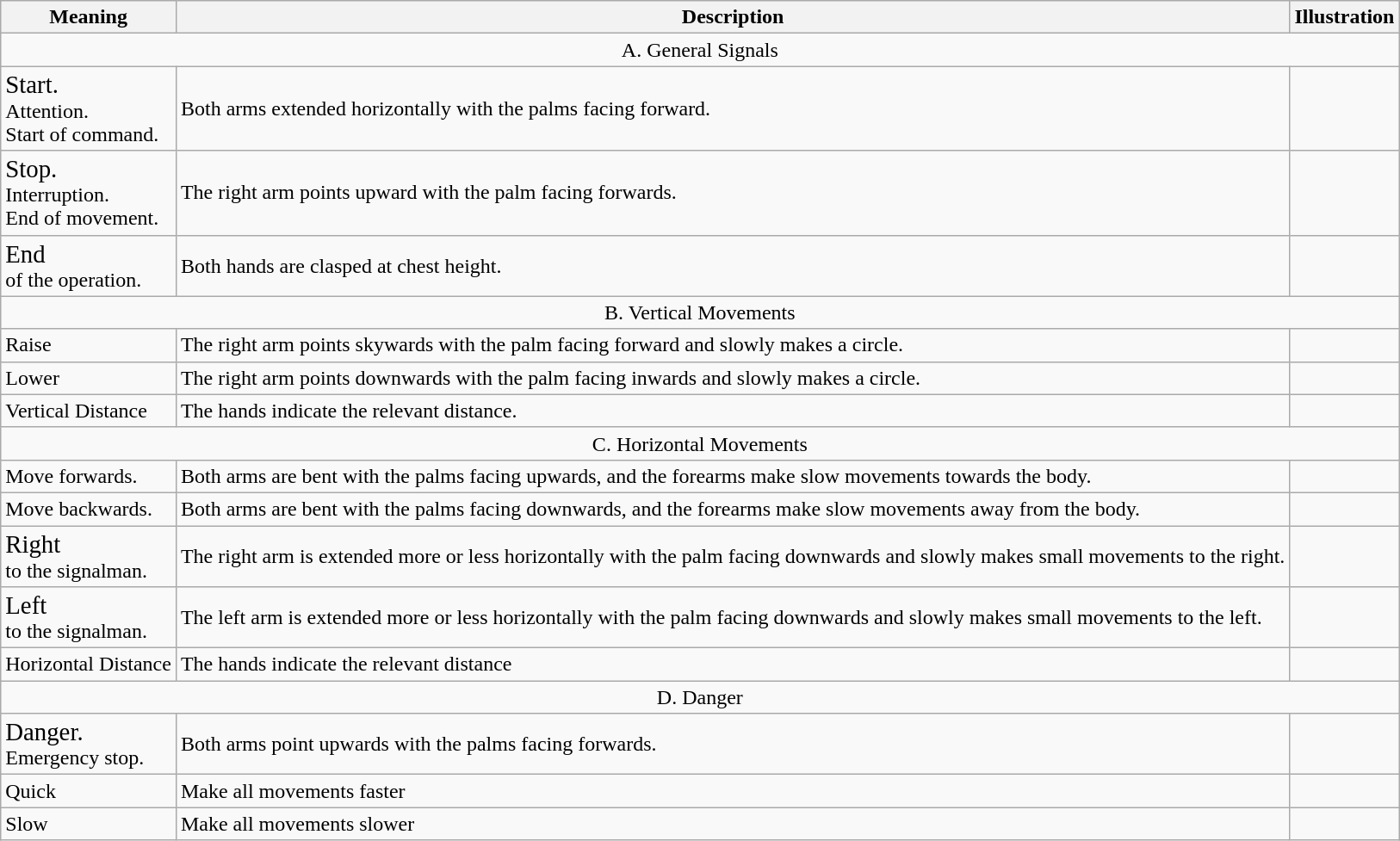<table class="wikitable">
<tr>
<th>Meaning</th>
<th>Description</th>
<th>Illustration</th>
</tr>
<tr>
<td colspan="3" style=text-align:center>A. General Signals</td>
</tr>
<tr>
<td><big>Start.</big><br>Attention.<br>Start of command.</td>
<td>Both arms extended horizontally with the palms facing forward.</td>
<td style=text-align:center></td>
</tr>
<tr>
<td><big>Stop.</big><br>Interruption.<br>End of movement.</td>
<td>The right arm points upward with the palm facing forwards.</td>
<td style=text-align:center></td>
</tr>
<tr>
<td><big>End</big><br>of the operation.</td>
<td>Both hands are clasped at chest height.</td>
<td style=text-align:center></td>
</tr>
<tr>
<td colspan="3" style=text-align:center>B. Vertical Movements</td>
</tr>
<tr>
<td>Raise</td>
<td>The right arm points skywards with the palm facing forward and slowly makes a circle.</td>
<td style=text-align:center></td>
</tr>
<tr>
<td>Lower</td>
<td>The right arm points downwards with the palm facing inwards and slowly makes a circle.</td>
<td style=text-align:center></td>
</tr>
<tr>
<td>Vertical Distance</td>
<td>The hands indicate the relevant distance.</td>
<td style=text-align:center></td>
</tr>
<tr>
<td colspan="3" style=text-align:center>C. Horizontal Movements</td>
</tr>
<tr>
<td>Move forwards.</td>
<td>Both arms are bent with the palms facing upwards, and the forearms make slow movements towards the body.</td>
<td style=text-align:center></td>
</tr>
<tr>
<td>Move backwards.</td>
<td>Both arms are bent with the palms facing downwards, and the forearms make slow movements away from the body.</td>
<td style=text-align:center></td>
</tr>
<tr>
<td><big>Right</big><br>to the signalman.</td>
<td>The right arm is extended more or less horizontally with the palm facing downwards and slowly makes small movements to the right.</td>
<td style=text-align:center></td>
</tr>
<tr>
<td><big>Left</big><br>to the signalman.</td>
<td>The left arm is extended more or less horizontally with the palm facing downwards and slowly makes small movements to the left.</td>
<td style=text-align:center></td>
</tr>
<tr>
<td>Horizontal Distance</td>
<td>The hands indicate the relevant distance</td>
<td style=text-align:center></td>
</tr>
<tr>
<td colspan="3" style=text-align:center>D. Danger</td>
</tr>
<tr>
<td><big>Danger.</big><br>Emergency stop.</td>
<td>Both arms point upwards with the palms facing forwards.</td>
<td style=text-align:center></td>
</tr>
<tr>
<td>Quick</td>
<td>Make all movements faster</td>
<td></td>
</tr>
<tr>
<td>Slow</td>
<td>Make all movements slower</td>
<td></td>
</tr>
</table>
